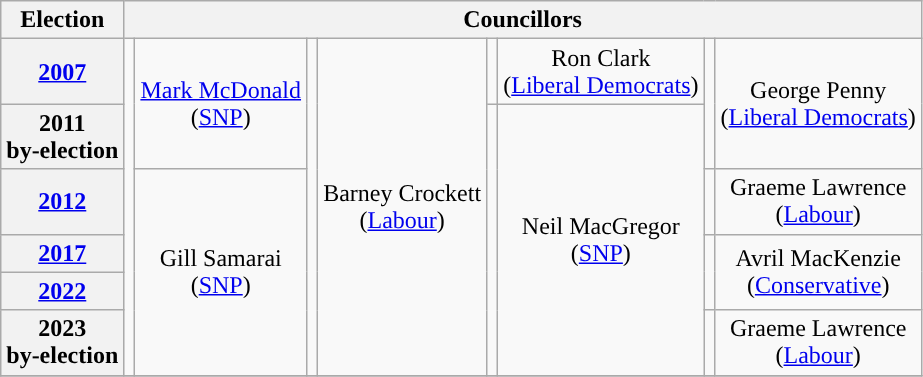<table class="wikitable" style="text-align:center">
<tr>
<th>Election</th>
<th colspan=8>Councillors</th>
</tr>
<tr>
<th><a href='#'>2007</a></th>
<td rowspan=6; style="background-color: "></td>
<td rowspan=2><a href='#'>Mark McDonald</a><br>(<a href='#'>SNP</a>)</td>
<td rowspan=6; style="background-color: "></td>
<td rowspan=6>Barney Crockett<br>(<a href='#'>Labour</a>)</td>
<td rowspan=1; style="background-color: "></td>
<td rowspan=1>Ron Clark<br>(<a href='#'>Liberal Democrats</a>)</td>
<td rowspan=2; style="background-color: "></td>
<td rowspan=2>George Penny<br>(<a href='#'>Liberal Democrats</a>)</td>
</tr>
<tr>
<th>2011<br>by-election</th>
<td rowspan=5; style="background-color: "></td>
<td rowspan=5>Neil MacGregor<br>(<a href='#'>SNP</a>)</td>
</tr>
<tr>
<th><a href='#'>2012</a></th>
<td rowspan=4>Gill Samarai<br>(<a href='#'>SNP</a>)</td>
<td rowspan=1; style="background-color: "></td>
<td rowspan=1>Graeme Lawrence<br>(<a href='#'>Labour</a>)</td>
</tr>
<tr>
<th><a href='#'>2017</a></th>
<td rowspan=2; style="background-color: "></td>
<td rowspan=2>Avril MacKenzie<br>(<a href='#'>Conservative</a>)</td>
</tr>
<tr>
<th><a href='#'>2022</a></th>
</tr>
<tr>
<th>2023<br>by-election</th>
<td rowspan=1; style="background-color: "></td>
<td rowspan=1>Graeme Lawrence<br>(<a href='#'>Labour</a>)</td>
</tr>
<tr>
</tr>
</table>
